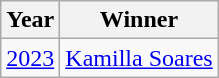<table class=wikitable>
<tr>
<th>Year</th>
<th>Winner</th>
</tr>
<tr>
<td><a href='#'>2023</a></td>
<td> <a href='#'>Kamilla Soares</a></td>
</tr>
</table>
